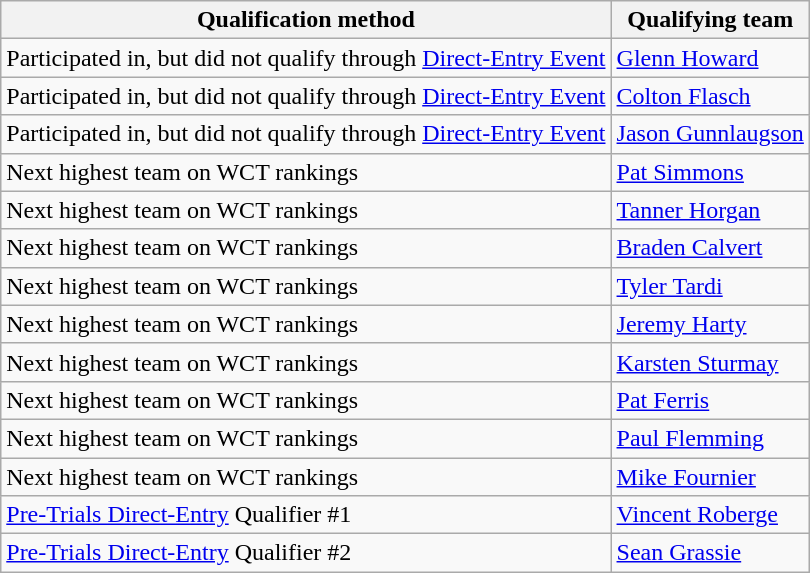<table class="wikitable">
<tr>
<th scope="col">Qualification method</th>
<th scope="col">Qualifying team</th>
</tr>
<tr>
<td>Participated in, but did not qualify through <a href='#'> Direct-Entry Event</a></td>
<td> <a href='#'>Glenn Howard</a></td>
</tr>
<tr>
<td>Participated in, but did not qualify through <a href='#'> Direct-Entry Event</a></td>
<td> <a href='#'>Colton Flasch</a></td>
</tr>
<tr>
<td>Participated in, but did not qualify through <a href='#'> Direct-Entry Event</a></td>
<td> <a href='#'>Jason Gunnlaugson</a></td>
</tr>
<tr>
<td>Next highest team on WCT rankings</td>
<td> <a href='#'>Pat Simmons</a></td>
</tr>
<tr>
<td>Next highest team on WCT rankings</td>
<td> <a href='#'>Tanner Horgan</a></td>
</tr>
<tr>
<td>Next highest team on WCT rankings</td>
<td> <a href='#'>Braden Calvert</a></td>
</tr>
<tr>
<td>Next highest team on WCT rankings</td>
<td> <a href='#'>Tyler Tardi</a></td>
</tr>
<tr>
<td>Next highest team on WCT rankings</td>
<td> <a href='#'>Jeremy Harty</a></td>
</tr>
<tr>
<td>Next highest team on WCT rankings</td>
<td> <a href='#'>Karsten Sturmay</a></td>
</tr>
<tr>
<td>Next highest team on WCT rankings</td>
<td> <a href='#'>Pat Ferris</a></td>
</tr>
<tr>
<td>Next highest team on WCT rankings</td>
<td> <a href='#'>Paul Flemming</a></td>
</tr>
<tr>
<td>Next highest team on WCT rankings</td>
<td> <a href='#'>Mike Fournier</a></td>
</tr>
<tr>
<td><a href='#'>Pre-Trials Direct-Entry</a> Qualifier #1</td>
<td> <a href='#'>Vincent Roberge</a></td>
</tr>
<tr>
<td><a href='#'>Pre-Trials Direct-Entry</a> Qualifier #2</td>
<td> <a href='#'>Sean Grassie</a></td>
</tr>
</table>
